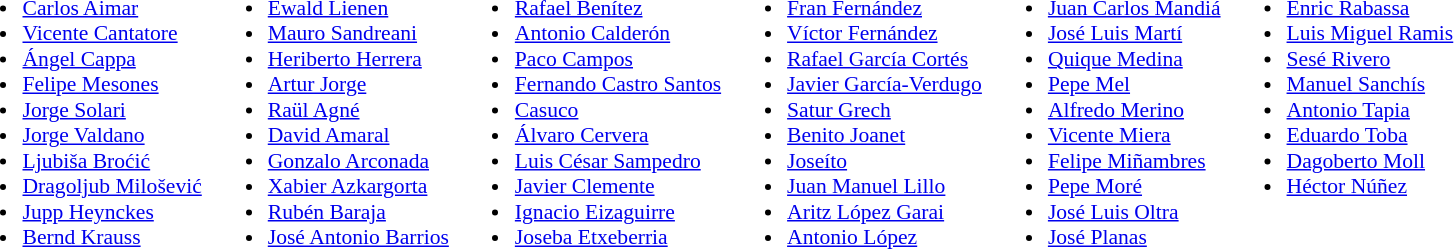<table>
<tr style="vertical-align: top;font-size:90%">
<td><br><ul><li> <a href='#'>Carlos Aimar</a></li><li> <a href='#'>Vicente Cantatore</a></li><li> <a href='#'>Ángel Cappa</a></li><li> <a href='#'>Felipe Mesones</a></li><li> <a href='#'>Jorge Solari</a></li><li> <a href='#'>Jorge Valdano</a></li><li> <a href='#'>Ljubiša Broćić</a></li><li> <a href='#'>Dragoljub Milošević</a></li><li> <a href='#'>Jupp Heynckes</a></li><li> <a href='#'>Bernd Krauss</a></li></ul></td>
<td><br><ul><li> <a href='#'>Ewald Lienen</a></li><li> <a href='#'>Mauro Sandreani</a></li><li> <a href='#'>Heriberto Herrera</a></li><li> <a href='#'>Artur Jorge</a></li><li> <a href='#'>Raül Agné</a></li><li> <a href='#'>David Amaral</a></li><li> <a href='#'>Gonzalo Arconada</a></li><li> <a href='#'>Xabier Azkargorta</a></li><li> <a href='#'>Rubén Baraja</a></li><li> <a href='#'>José Antonio Barrios</a></li></ul></td>
<td><br><ul><li> <a href='#'>Rafael Benítez</a></li><li> <a href='#'>Antonio Calderón</a></li><li> <a href='#'>Paco Campos</a></li><li> <a href='#'>Fernando Castro Santos</a></li><li> <a href='#'>Casuco</a></li><li> <a href='#'>Álvaro Cervera</a></li><li> <a href='#'>Luis César Sampedro</a></li><li> <a href='#'>Javier Clemente</a></li><li> <a href='#'>Ignacio Eizaguirre</a></li><li> <a href='#'>Joseba Etxeberria</a></li></ul></td>
<td><br><ul><li> <a href='#'>Fran Fernández</a></li><li> <a href='#'>Víctor Fernández</a></li><li> <a href='#'>Rafael García Cortés</a></li><li> <a href='#'>Javier García-Verdugo</a></li><li> <a href='#'>Satur Grech</a></li><li> <a href='#'>Benito Joanet</a></li><li> <a href='#'>Joseíto</a></li><li> <a href='#'>Juan Manuel Lillo</a></li><li> <a href='#'>Aritz López Garai</a></li><li> <a href='#'>Antonio López</a></li></ul></td>
<td><br><ul><li> <a href='#'>Juan Carlos Mandiá</a></li><li> <a href='#'>José Luis Martí</a></li><li> <a href='#'>Quique Medina</a></li><li> <a href='#'>Pepe Mel</a></li><li> <a href='#'>Alfredo Merino</a></li><li> <a href='#'>Vicente Miera</a></li><li> <a href='#'>Felipe Miñambres</a></li><li> <a href='#'>Pepe Moré</a></li><li> <a href='#'>José Luis Oltra</a></li><li> <a href='#'>José Planas</a></li></ul></td>
<td><br><ul><li> <a href='#'>Enric Rabassa</a></li><li> <a href='#'>Luis Miguel Ramis</a></li><li> <a href='#'>Sesé Rivero</a></li><li> <a href='#'>Manuel Sanchís</a></li><li> <a href='#'>Antonio Tapia</a></li><li> <a href='#'>Eduardo Toba</a></li><li> <a href='#'>Dagoberto Moll</a></li><li> <a href='#'>Héctor Núñez</a></li></ul></td>
</tr>
</table>
